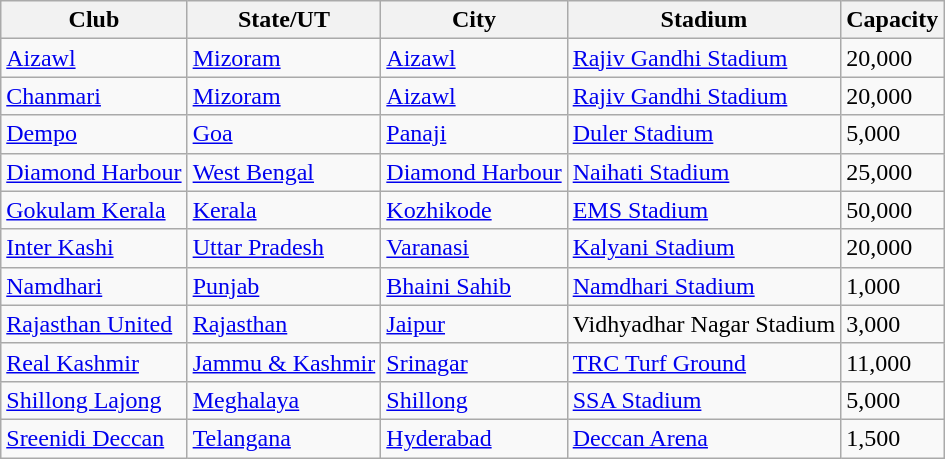<table class="sortable wikitable" style="text-align: left; font-size">
<tr>
<th>Club</th>
<th>State/UT</th>
<th>City</th>
<th>Stadium</th>
<th>Capacity</th>
</tr>
<tr>
<td><a href='#'>Aizawl</a></td>
<td><a href='#'>Mizoram</a></td>
<td><a href='#'>Aizawl</a></td>
<td><a href='#'>Rajiv Gandhi Stadium</a></td>
<td>20,000</td>
</tr>
<tr>
<td><a href='#'>Chanmari</a></td>
<td><a href='#'>Mizoram</a></td>
<td><a href='#'>Aizawl</a></td>
<td><a href='#'>Rajiv Gandhi Stadium</a></td>
<td>20,000</td>
</tr>
<tr>
<td><a href='#'>Dempo</a></td>
<td><a href='#'>Goa</a></td>
<td><a href='#'>Panaji</a></td>
<td><a href='#'>Duler Stadium</a></td>
<td>5,000</td>
</tr>
<tr>
<td><a href='#'>Diamond Harbour</a></td>
<td><a href='#'>West Bengal</a></td>
<td><a href='#'>Diamond Harbour</a></td>
<td><a href='#'>Naihati Stadium</a></td>
<td>25,000</td>
</tr>
<tr>
<td><a href='#'>Gokulam Kerala</a></td>
<td><a href='#'>Kerala</a></td>
<td><a href='#'>Kozhikode</a></td>
<td><a href='#'>EMS Stadium</a></td>
<td>50,000</td>
</tr>
<tr>
<td><a href='#'>Inter Kashi</a></td>
<td><a href='#'>Uttar Pradesh</a></td>
<td><a href='#'>Varanasi</a></td>
<td><a href='#'>Kalyani Stadium</a></td>
<td>20,000</td>
</tr>
<tr>
<td><a href='#'>Namdhari</a></td>
<td><a href='#'>Punjab</a></td>
<td><a href='#'>Bhaini Sahib</a></td>
<td><a href='#'>Namdhari Stadium</a></td>
<td>1,000</td>
</tr>
<tr>
<td><a href='#'>Rajasthan United</a></td>
<td><a href='#'>Rajasthan</a></td>
<td><a href='#'>Jaipur</a></td>
<td>Vidhyadhar Nagar Stadium</td>
<td>3,000</td>
</tr>
<tr>
<td><a href='#'>Real Kashmir</a></td>
<td><a href='#'>Jammu & Kashmir</a></td>
<td><a href='#'>Srinagar</a></td>
<td><a href='#'>TRC Turf Ground</a></td>
<td>11,000</td>
</tr>
<tr>
<td><a href='#'>Shillong Lajong</a></td>
<td><a href='#'>Meghalaya</a></td>
<td><a href='#'>Shillong</a></td>
<td><a href='#'>SSA Stadium</a></td>
<td>5,000</td>
</tr>
<tr>
<td><a href='#'>Sreenidi Deccan</a></td>
<td><a href='#'>Telangana</a></td>
<td><a href='#'>Hyderabad</a></td>
<td><a href='#'>Deccan Arena</a></td>
<td>1,500</td>
</tr>
</table>
